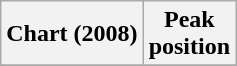<table class="wikitable sortable plainrowheaders" style="text-align:center">
<tr>
<th scope="col">Chart (2008)</th>
<th scope="col">Peak<br> position</th>
</tr>
<tr>
</tr>
</table>
